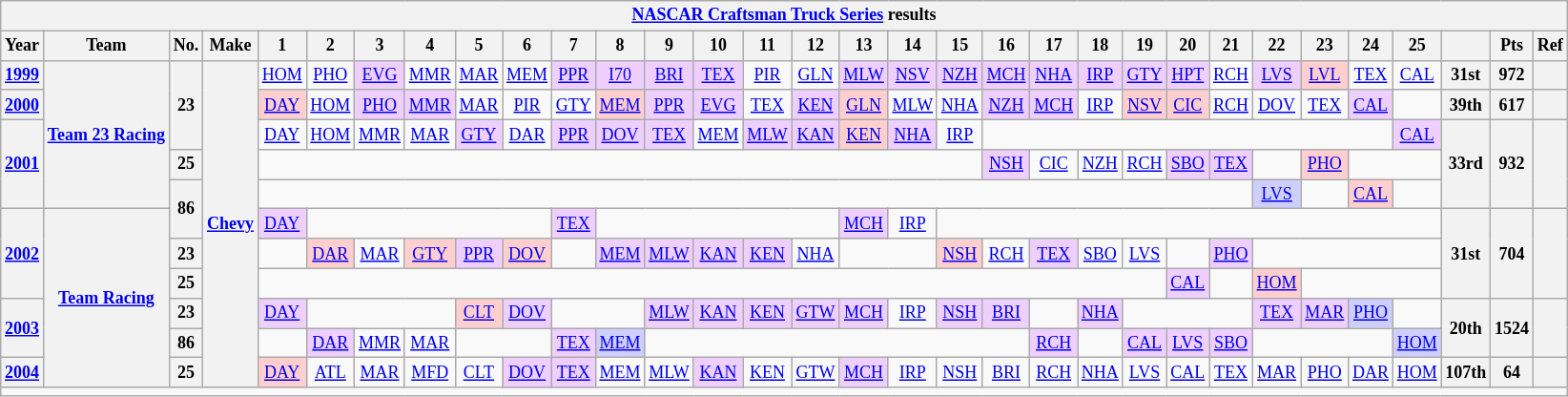<table class="wikitable" style="text-align:center; font-size:75%">
<tr>
<th colspan=32><a href='#'>NASCAR Craftsman Truck Series</a> results</th>
</tr>
<tr>
<th>Year</th>
<th>Team</th>
<th>No.</th>
<th>Make</th>
<th>1</th>
<th>2</th>
<th>3</th>
<th>4</th>
<th>5</th>
<th>6</th>
<th>7</th>
<th>8</th>
<th>9</th>
<th>10</th>
<th>11</th>
<th>12</th>
<th>13</th>
<th>14</th>
<th>15</th>
<th>16</th>
<th>17</th>
<th>18</th>
<th>19</th>
<th>20</th>
<th>21</th>
<th>22</th>
<th>23</th>
<th>24</th>
<th>25</th>
<th></th>
<th>Pts</th>
<th>Ref</th>
</tr>
<tr>
<th><a href='#'>1999</a></th>
<th rowspan=5><a href='#'>Team 23 Racing</a></th>
<th rowspan=3>23</th>
<th rowspan=11><a href='#'>Chevy</a></th>
<td><a href='#'>HOM</a></td>
<td><a href='#'>PHO</a></td>
<td style="background:#EFCFFF;"><a href='#'>EVG</a><br></td>
<td><a href='#'>MMR</a></td>
<td><a href='#'>MAR</a></td>
<td><a href='#'>MEM</a></td>
<td style="background:#EFCFFF;"><a href='#'>PPR</a><br></td>
<td style="background:#EFCFFF;"><a href='#'>I70</a><br></td>
<td style="background:#EFCFFF;"><a href='#'>BRI</a><br></td>
<td style="background:#EFCFFF;"><a href='#'>TEX</a><br></td>
<td><a href='#'>PIR</a></td>
<td><a href='#'>GLN</a></td>
<td style="background:#EFCFFF;"><a href='#'>MLW</a><br></td>
<td style="background:#EFCFFF;"><a href='#'>NSV</a><br></td>
<td style="background:#EFCFFF;"><a href='#'>NZH</a><br></td>
<td style="background:#EFCFFF;"><a href='#'>MCH</a><br></td>
<td style="background:#EFCFFF;"><a href='#'>NHA</a><br></td>
<td style="background:#EFCFFF;"><a href='#'>IRP</a><br></td>
<td style="background:#EFCFFF;"><a href='#'>GTY</a><br></td>
<td style="background:#EFCFFF;"><a href='#'>HPT</a><br></td>
<td style="background:#FFFFFF;"><a href='#'>RCH</a><br></td>
<td style="background:#EFCFFF;"><a href='#'>LVS</a><br></td>
<td style="background:#FFCFCF;"><a href='#'>LVL</a><br></td>
<td><a href='#'>TEX</a></td>
<td><a href='#'>CAL</a></td>
<th>31st</th>
<th>972</th>
<th></th>
</tr>
<tr>
<th><a href='#'>2000</a></th>
<td style="background:#FFCFCF;"><a href='#'>DAY</a><br></td>
<td><a href='#'>HOM</a></td>
<td style="background:#EFCFFF;"><a href='#'>PHO</a><br></td>
<td style="background:#EFCFFF;"><a href='#'>MMR</a><br></td>
<td><a href='#'>MAR</a></td>
<td><a href='#'>PIR</a></td>
<td><a href='#'>GTY</a></td>
<td style="background:#FFCFCF;"><a href='#'>MEM</a><br></td>
<td style="background:#EFCFFF;"><a href='#'>PPR</a><br></td>
<td style="background:#EFCFFF;"><a href='#'>EVG</a><br></td>
<td><a href='#'>TEX</a></td>
<td style="background:#EFCFFF;"><a href='#'>KEN</a><br></td>
<td style="background:#FFCFCF;"><a href='#'>GLN</a><br></td>
<td><a href='#'>MLW</a></td>
<td><a href='#'>NHA</a></td>
<td style="background:#EFCFFF;"><a href='#'>NZH</a><br></td>
<td style="background:#EFCFFF;"><a href='#'>MCH</a><br></td>
<td><a href='#'>IRP</a></td>
<td style="background:#FFCFCF;"><a href='#'>NSV</a><br></td>
<td style="background:#FFCFCF;"><a href='#'>CIC</a><br></td>
<td><a href='#'>RCH</a></td>
<td><a href='#'>DOV</a></td>
<td><a href='#'>TEX</a></td>
<td style="background:#EFCFFF;"><a href='#'>CAL</a><br></td>
<td></td>
<th>39th</th>
<th>617</th>
<th></th>
</tr>
<tr>
<th rowspan=3><a href='#'>2001</a></th>
<td><a href='#'>DAY</a></td>
<td><a href='#'>HOM</a></td>
<td><a href='#'>MMR</a></td>
<td><a href='#'>MAR</a></td>
<td style="background:#EFCFFF;"><a href='#'>GTY</a><br></td>
<td><a href='#'>DAR</a></td>
<td style="background:#EFCFFF;"><a href='#'>PPR</a><br></td>
<td style="background:#EFCFFF;"><a href='#'>DOV</a><br></td>
<td style="background:#EFCFFF;"><a href='#'>TEX</a><br></td>
<td><a href='#'>MEM</a></td>
<td style="background:#EFCFFF;"><a href='#'>MLW</a><br></td>
<td style="background:#EFCFFF;"><a href='#'>KAN</a><br></td>
<td style="background:#FFCFCF;"><a href='#'>KEN</a><br></td>
<td style="background:#EFCFFF;"><a href='#'>NHA</a><br></td>
<td><a href='#'>IRP</a></td>
<td colspan=9></td>
<td style="background:#EFCFFF;"><a href='#'>CAL</a><br></td>
<th rowspan=3>33rd</th>
<th rowspan=3>932</th>
<th rowspan=3></th>
</tr>
<tr>
<th>25</th>
<td colspan=15></td>
<td style="background:#EFCFFF;"><a href='#'>NSH</a><br></td>
<td><a href='#'>CIC</a></td>
<td><a href='#'>NZH</a></td>
<td><a href='#'>RCH</a></td>
<td style="background:#EFCFFF;"><a href='#'>SBO</a><br></td>
<td style="background:#EFCFFF;"><a href='#'>TEX</a><br></td>
<td></td>
<td style="background:#FFCFCF;"><a href='#'>PHO</a><br></td>
<td colspan=2></td>
</tr>
<tr>
<th rowspan=2>86</th>
<td colspan=21></td>
<td style="background:#CFCFFF;"><a href='#'>LVS</a><br></td>
<td></td>
<td style="background:#FFCFCF;"><a href='#'>CAL</a><br></td>
<td></td>
</tr>
<tr>
<th rowspan=3><a href='#'>2002</a></th>
<th rowspan=6><a href='#'>Team Racing</a></th>
<td style="background:#EFCFFF;"><a href='#'>DAY</a><br></td>
<td colspan=5></td>
<td style="background:#EFCFFF;"><a href='#'>TEX</a><br></td>
<td colspan=5></td>
<td style="background:#EFCFFF;"><a href='#'>MCH</a><br></td>
<td><a href='#'>IRP</a></td>
<td colspan=11></td>
<th rowspan=3>31st</th>
<th rowspan=3>704</th>
<th rowspan=3></th>
</tr>
<tr>
<th>23</th>
<td></td>
<td style="background:#FFCFCF;"><a href='#'>DAR</a><br></td>
<td><a href='#'>MAR</a></td>
<td style="background:#FFCFCF;"><a href='#'>GTY</a><br></td>
<td style="background:#EFCFFF;"><a href='#'>PPR</a><br></td>
<td style="background:#FFCFCF;"><a href='#'>DOV</a><br></td>
<td></td>
<td style="background:#EFCFFF;"><a href='#'>MEM</a><br></td>
<td style="background:#EFCFFF;"><a href='#'>MLW</a><br></td>
<td style="background:#EFCFFF;"><a href='#'>KAN</a><br></td>
<td style="background:#EFCFFF;"><a href='#'>KEN</a><br></td>
<td><a href='#'>NHA</a></td>
<td colspan=2></td>
<td style="background:#FFCFCF;"><a href='#'>NSH</a><br></td>
<td><a href='#'>RCH</a></td>
<td style="background:#EFCFFF;"><a href='#'>TEX</a><br></td>
<td><a href='#'>SBO</a></td>
<td><a href='#'>LVS</a></td>
<td></td>
<td style="background:#EFCFFF;"><a href='#'>PHO</a><br></td>
<td colspan=4></td>
</tr>
<tr>
<th>25</th>
<td colspan=19></td>
<td style="background:#EFCFFF;"><a href='#'>CAL</a><br></td>
<td></td>
<td style="background:#FFCFCF;"><a href='#'>HOM</a><br></td>
<td colspan=3></td>
</tr>
<tr>
<th rowspan=2><a href='#'>2003</a></th>
<th>23</th>
<td style="background:#EFCFFF;"><a href='#'>DAY</a><br></td>
<td colspan=3></td>
<td style="background:#FFCFCF;"><a href='#'>CLT</a><br></td>
<td style="background:#EFCFFF;"><a href='#'>DOV</a><br></td>
<td colspan=2></td>
<td style="background:#EFCFFF;"><a href='#'>MLW</a><br></td>
<td style="background:#EFCFFF;"><a href='#'>KAN</a><br></td>
<td style="background:#EFCFFF;"><a href='#'>KEN</a><br></td>
<td style="background:#EFCFFF;"><a href='#'>GTW</a><br></td>
<td style="background:#EFCFFF;"><a href='#'>MCH</a><br></td>
<td><a href='#'>IRP</a></td>
<td style="background:#EFCFFF;"><a href='#'>NSH</a><br></td>
<td style="background:#EFCFFF;"><a href='#'>BRI</a><br></td>
<td></td>
<td style="background:#EFCFFF;"><a href='#'>NHA</a><br></td>
<td colspan=3></td>
<td style="background:#EFCFFF;"><a href='#'>TEX</a><br></td>
<td style="background:#EFCFFF;"><a href='#'>MAR</a><br></td>
<td style="background:#CFCFFF;"><a href='#'>PHO</a><br></td>
<td></td>
<th rowspan=2>20th</th>
<th rowspan=2>1524</th>
<th rowspan=2></th>
</tr>
<tr>
<th>86</th>
<td></td>
<td style="background:#EFCFFF;"><a href='#'>DAR</a><br></td>
<td><a href='#'>MMR</a></td>
<td><a href='#'>MAR</a></td>
<td colspan=2></td>
<td style="background:#EFCFFF;"><a href='#'>TEX</a><br></td>
<td style="background:#CFCFFF;"><a href='#'>MEM</a><br></td>
<td colspan=8></td>
<td style="background:#EFCFFF;"><a href='#'>RCH</a><br></td>
<td></td>
<td style="background:#EFCFFF;"><a href='#'>CAL</a><br></td>
<td style="background:#EFCFFF;"><a href='#'>LVS</a><br></td>
<td style="background:#EFCFFF;"><a href='#'>SBO</a><br></td>
<td colspan=3></td>
<td style="background:#CFCFFF;"><a href='#'>HOM</a><br></td>
</tr>
<tr>
<th><a href='#'>2004</a></th>
<th>25</th>
<td style="background:#FFCFCF;"><a href='#'>DAY</a><br></td>
<td><a href='#'>ATL</a></td>
<td><a href='#'>MAR</a></td>
<td><a href='#'>MFD</a></td>
<td><a href='#'>CLT</a></td>
<td style="background:#EFCFFF;"><a href='#'>DOV</a><br></td>
<td style="background:#EFCFFF;"><a href='#'>TEX</a><br></td>
<td><a href='#'>MEM</a></td>
<td><a href='#'>MLW</a></td>
<td style="background:#EFCFFF;"><a href='#'>KAN</a><br></td>
<td><a href='#'>KEN</a></td>
<td><a href='#'>GTW</a></td>
<td style="background:#EFCFFF;"><a href='#'>MCH</a><br></td>
<td><a href='#'>IRP</a></td>
<td><a href='#'>NSH</a></td>
<td><a href='#'>BRI</a></td>
<td><a href='#'>RCH</a></td>
<td><a href='#'>NHA</a></td>
<td><a href='#'>LVS</a></td>
<td><a href='#'>CAL</a></td>
<td><a href='#'>TEX</a></td>
<td><a href='#'>MAR</a></td>
<td><a href='#'>PHO</a></td>
<td><a href='#'>DAR</a></td>
<td><a href='#'>HOM</a></td>
<th>107th</th>
<th>64</th>
<th></th>
</tr>
<tr>
<td colspan=32></td>
</tr>
</table>
